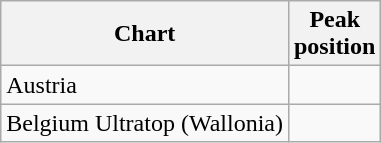<table class="wikitable">
<tr>
<th>Chart</th>
<th>Peak<br>position</th>
</tr>
<tr>
<td>Austria</td>
<td></td>
</tr>
<tr>
<td>Belgium Ultratop (Wallonia)</td>
<td></td>
</tr>
</table>
